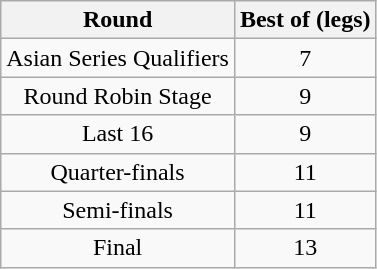<table class="wikitable" style="text-align:center">
<tr>
<th>Round</th>
<th>Best of (legs)</th>
</tr>
<tr>
<td>Asian Series Qualifiers</td>
<td>7</td>
</tr>
<tr>
<td>Round Robin Stage</td>
<td>9</td>
</tr>
<tr>
<td>Last 16</td>
<td>9</td>
</tr>
<tr>
<td>Quarter-finals</td>
<td>11</td>
</tr>
<tr>
<td>Semi-finals</td>
<td>11</td>
</tr>
<tr>
<td>Final</td>
<td>13</td>
</tr>
</table>
